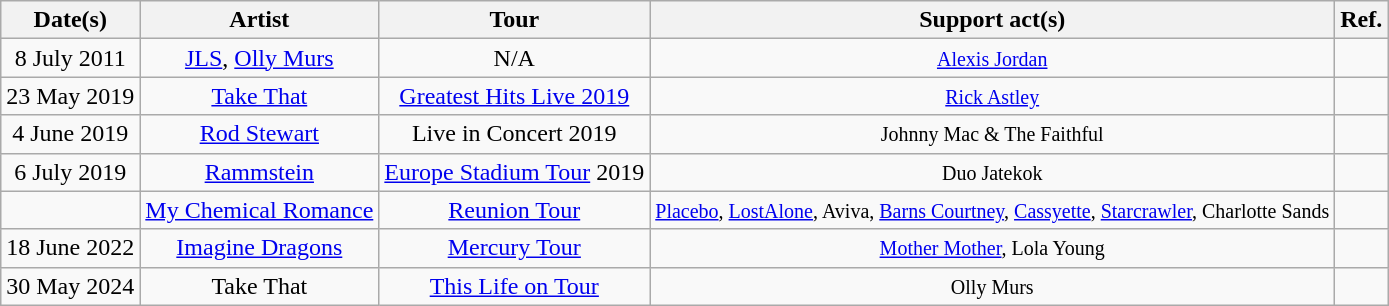<table class="wikitable" style="text-align: center;">
<tr>
<th>Date(s)</th>
<th>Artist</th>
<th>Tour</th>
<th>Support act(s)</th>
<th>Ref.</th>
</tr>
<tr>
<td>8 July 2011</td>
<td><a href='#'>JLS</a>, <a href='#'>Olly Murs</a></td>
<td>N/A</td>
<td><small><a href='#'>Alexis Jordan</a></small></td>
<td></td>
</tr>
<tr>
<td>23 May 2019</td>
<td><a href='#'>Take That</a></td>
<td><a href='#'>Greatest Hits Live 2019</a></td>
<td><small><a href='#'>Rick Astley</a></small></td>
<td></td>
</tr>
<tr>
<td>4 June 2019</td>
<td><a href='#'>Rod Stewart</a></td>
<td>Live in Concert 2019</td>
<td><small>Johnny Mac & The Faithful</small></td>
<td></td>
</tr>
<tr>
<td>6 July 2019</td>
<td><a href='#'>Rammstein</a></td>
<td><a href='#'>Europe Stadium Tour</a> 2019</td>
<td><small>Duo Jatekok</small></td>
<td></td>
</tr>
<tr>
<td></td>
<td><a href='#'>My Chemical Romance</a></td>
<td><a href='#'>Reunion Tour</a></td>
<td><small><a href='#'>Placebo</a>, <a href='#'>LostAlone</a>, Aviva, <a href='#'>Barns Courtney</a>, <a href='#'>Cassyette</a>, <a href='#'>Starcrawler</a>, Charlotte Sands</small></td>
<td></td>
</tr>
<tr>
<td>18 June 2022</td>
<td><a href='#'>Imagine Dragons</a></td>
<td><a href='#'>Mercury Tour</a></td>
<td><small><a href='#'>Mother Mother</a>, Lola Young</small></td>
<td></td>
</tr>
<tr>
<td>30 May 2024</td>
<td>Take That</td>
<td><a href='#'>This Life on Tour</a></td>
<td><small>Olly Murs</small></td>
<td></td>
</tr>
</table>
